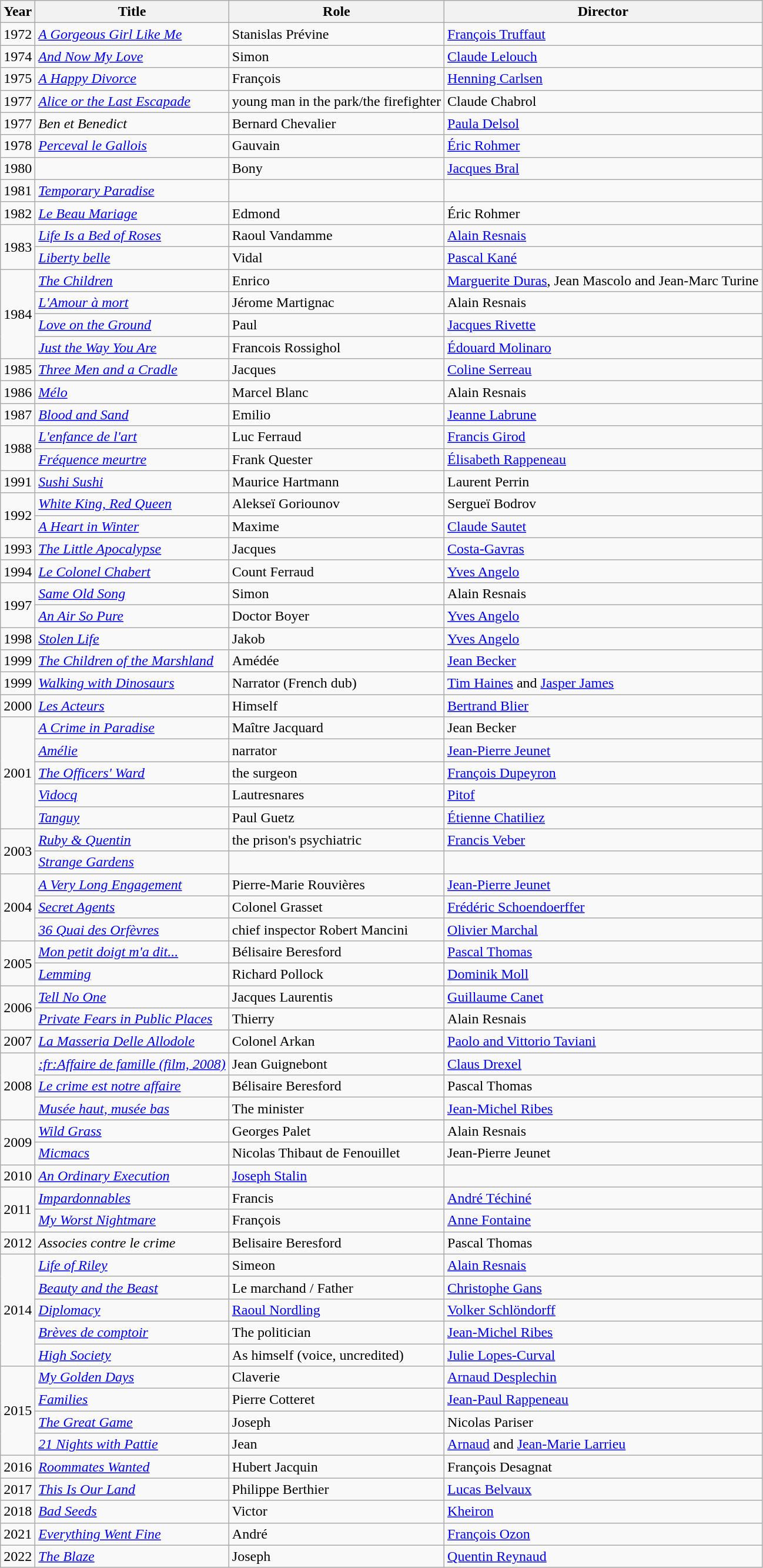<table class="wikitable sortable">
<tr>
<th>Year</th>
<th>Title</th>
<th>Role</th>
<th>Director</th>
</tr>
<tr>
<td>1972</td>
<td><em><a href='#'>A Gorgeous Girl Like Me</a></em></td>
<td>Stanislas Prévine</td>
<td><a href='#'>François Truffaut</a></td>
</tr>
<tr>
<td>1974</td>
<td><em><a href='#'>And Now My Love</a></em></td>
<td>Simon</td>
<td><a href='#'>Claude Lelouch</a></td>
</tr>
<tr>
<td>1975</td>
<td><em><a href='#'>A Happy Divorce</a></em></td>
<td>François</td>
<td><a href='#'>Henning Carlsen</a></td>
</tr>
<tr>
<td>1977</td>
<td><em><a href='#'>Alice or the Last Escapade</a></em></td>
<td>young man in the park/the firefighter</td>
<td>Claude Chabrol</td>
</tr>
<tr>
<td>1977</td>
<td><em>Ben et Benedict</em></td>
<td>Bernard Chevalier</td>
<td><a href='#'>Paula Delsol</a></td>
</tr>
<tr>
<td>1978</td>
<td><em><a href='#'>Perceval le Gallois</a></em></td>
<td>Gauvain</td>
<td><a href='#'>Éric Rohmer</a></td>
</tr>
<tr>
<td>1980</td>
<td><em></em></td>
<td>Bony</td>
<td><a href='#'>Jacques Bral</a></td>
</tr>
<tr>
<td>1981</td>
<td><em><a href='#'>Temporary Paradise</a></em></td>
<td></td>
<td></td>
</tr>
<tr>
<td>1982</td>
<td><em><a href='#'>Le Beau Mariage</a></em></td>
<td>Edmond</td>
<td>Éric Rohmer</td>
</tr>
<tr>
<td rowspan=2>1983</td>
<td><em><a href='#'>Life Is a Bed of Roses</a></em></td>
<td>Raoul Vandamme</td>
<td><a href='#'>Alain Resnais</a></td>
</tr>
<tr>
<td><em><a href='#'>Liberty belle</a></em></td>
<td>Vidal</td>
<td><a href='#'>Pascal Kané</a></td>
</tr>
<tr>
<td rowspan=4>1984</td>
<td><em><a href='#'>The Children</a></em></td>
<td>Enrico</td>
<td><a href='#'>Marguerite Duras</a>, Jean Mascolo and Jean-Marc Turine</td>
</tr>
<tr>
<td><em><a href='#'>L'Amour à mort</a></em></td>
<td>Jérome Martignac</td>
<td>Alain Resnais</td>
</tr>
<tr>
<td><em><a href='#'>Love on the Ground</a></em></td>
<td>Paul</td>
<td><a href='#'>Jacques Rivette</a></td>
</tr>
<tr>
<td><em><a href='#'>Just the Way You Are</a></em></td>
<td>Francois Rossighol</td>
<td><a href='#'>Édouard Molinaro</a></td>
</tr>
<tr>
<td>1985</td>
<td><em><a href='#'>Three Men and a Cradle</a></em></td>
<td>Jacques</td>
<td><a href='#'>Coline Serreau</a></td>
</tr>
<tr>
<td>1986</td>
<td><em><a href='#'>Mélo</a></em></td>
<td>Marcel Blanc</td>
<td>Alain Resnais</td>
</tr>
<tr>
<td>1987</td>
<td><em><a href='#'>Blood and Sand</a></em></td>
<td>Emilio</td>
<td><a href='#'>Jeanne Labrune</a></td>
</tr>
<tr>
<td rowspan=2>1988</td>
<td><em><a href='#'>L'enfance de l'art</a></em></td>
<td>Luc Ferraud</td>
<td><a href='#'>Francis Girod</a></td>
</tr>
<tr>
<td><em><a href='#'>Fréquence meurtre</a></em></td>
<td>Frank Quester</td>
<td><a href='#'>Élisabeth Rappeneau</a></td>
</tr>
<tr>
<td>1991</td>
<td><em><a href='#'>Sushi Sushi</a></em></td>
<td>Maurice Hartmann</td>
<td>Laurent Perrin</td>
</tr>
<tr>
<td rowspan=2>1992</td>
<td><em><a href='#'>White King, Red Queen</a></em></td>
<td>Alekseï Goriounov</td>
<td>Sergueï Bodrov</td>
</tr>
<tr>
<td><em><a href='#'>A Heart in Winter</a></em></td>
<td>Maxime</td>
<td><a href='#'>Claude Sautet</a></td>
</tr>
<tr>
<td>1993</td>
<td><em><a href='#'>The Little Apocalypse</a></em></td>
<td>Jacques</td>
<td><a href='#'>Costa-Gavras</a></td>
</tr>
<tr>
<td>1994</td>
<td><em><a href='#'>Le Colonel Chabert</a></em></td>
<td>Count Ferraud</td>
<td><a href='#'>Yves Angelo</a></td>
</tr>
<tr>
<td rowspan=2>1997</td>
<td><em><a href='#'>Same Old Song</a></em></td>
<td>Simon</td>
<td>Alain Resnais</td>
</tr>
<tr>
<td><em><a href='#'>An Air So Pure</a></em></td>
<td>Doctor Boyer</td>
<td><a href='#'>Yves Angelo</a></td>
</tr>
<tr>
<td>1998</td>
<td><em><a href='#'>Stolen Life</a></em></td>
<td>Jakob</td>
<td><a href='#'>Yves Angelo</a></td>
</tr>
<tr>
<td>1999</td>
<td><em><a href='#'>The Children of the Marshland</a></em></td>
<td>Amédée</td>
<td><a href='#'>Jean Becker</a></td>
</tr>
<tr>
<td>1999</td>
<td><em><a href='#'>Walking with Dinosaurs</a></em></td>
<td>Narrator (French dub)</td>
<td><a href='#'>Tim Haines</a> and <a href='#'>Jasper James</a></td>
</tr>
<tr>
<td>2000</td>
<td><em><a href='#'>Les Acteurs</a></em></td>
<td>Himself</td>
<td><a href='#'>Bertrand Blier</a></td>
</tr>
<tr>
<td rowspan=5>2001</td>
<td><em><a href='#'>A Crime in Paradise</a></em></td>
<td>Maître Jacquard</td>
<td>Jean Becker</td>
</tr>
<tr>
<td><em><a href='#'>Amélie</a></em></td>
<td>narrator</td>
<td><a href='#'>Jean-Pierre Jeunet</a></td>
</tr>
<tr>
<td><em><a href='#'>The Officers' Ward</a></em></td>
<td>the surgeon</td>
<td><a href='#'>François Dupeyron</a></td>
</tr>
<tr>
<td><em><a href='#'>Vidocq</a></em></td>
<td>Lautresnares</td>
<td><a href='#'>Pitof</a></td>
</tr>
<tr>
<td><em><a href='#'>Tanguy</a></em></td>
<td>Paul Guetz</td>
<td><a href='#'>Étienne Chatiliez</a></td>
</tr>
<tr>
<td rowspan=2>2003</td>
<td><em><a href='#'>Ruby & Quentin</a></em></td>
<td>the prison's psychiatric</td>
<td><a href='#'>Francis Veber</a></td>
</tr>
<tr>
<td><em><a href='#'>Strange Gardens</a></em></td>
<td></td>
<td></td>
</tr>
<tr>
<td rowspan=3>2004</td>
<td><em><a href='#'>A Very Long Engagement</a></em></td>
<td>Pierre-Marie Rouvières</td>
<td><a href='#'>Jean-Pierre Jeunet</a></td>
</tr>
<tr>
<td><em><a href='#'>Secret Agents</a></em></td>
<td>Colonel Grasset</td>
<td><a href='#'>Frédéric Schoendoerffer</a></td>
</tr>
<tr>
<td><em><a href='#'>36 Quai des Orfèvres</a></em></td>
<td>chief inspector Robert Mancini</td>
<td><a href='#'>Olivier Marchal</a></td>
</tr>
<tr>
<td rowspan=2>2005</td>
<td><em><a href='#'>Mon petit doigt m'a dit...</a></em></td>
<td>Bélisaire Beresford</td>
<td><a href='#'>Pascal Thomas</a></td>
</tr>
<tr>
<td><em><a href='#'>Lemming</a></em></td>
<td>Richard Pollock</td>
<td><a href='#'>Dominik Moll</a></td>
</tr>
<tr>
<td rowspan=2>2006</td>
<td><em><a href='#'>Tell No One</a></em></td>
<td>Jacques Laurentis</td>
<td><a href='#'>Guillaume Canet</a></td>
</tr>
<tr>
<td><em><a href='#'>Private Fears in Public Places</a></em></td>
<td>Thierry</td>
<td>Alain Resnais</td>
</tr>
<tr>
<td>2007</td>
<td><em><a href='#'>La Masseria Delle Allodole</a></em></td>
<td>Colonel Arkan</td>
<td><a href='#'>Paolo and Vittorio Taviani</a></td>
</tr>
<tr>
<td rowspan=3>2008</td>
<td><em><a href='#'>:fr:Affaire de famille (film, 2008)</a></em></td>
<td>Jean Guignebont</td>
<td><a href='#'>Claus Drexel</a></td>
</tr>
<tr>
<td><em><a href='#'>Le crime est notre affaire</a></em></td>
<td>Bélisaire Beresford</td>
<td>Pascal Thomas</td>
</tr>
<tr>
<td><em><a href='#'>Musée haut, musée bas</a></em></td>
<td>The minister</td>
<td><a href='#'>Jean-Michel Ribes</a></td>
</tr>
<tr>
</tr>
<tr>
<td rowspan=2>2009</td>
<td><em><a href='#'>Wild Grass</a></em></td>
<td>Georges Palet</td>
<td>Alain Resnais</td>
</tr>
<tr>
<td><em><a href='#'>Micmacs</a></em></td>
<td>Nicolas Thibaut de Fenouillet</td>
<td>Jean-Pierre Jeunet</td>
</tr>
<tr>
<td>2010</td>
<td><em><a href='#'>An Ordinary Execution</a></em></td>
<td><a href='#'>Joseph Stalin</a></td>
<td></td>
</tr>
<tr>
<td rowspan=2>2011</td>
<td><em><a href='#'>Impardonnables</a></em></td>
<td>Francis</td>
<td><a href='#'>André Téchiné</a></td>
</tr>
<tr>
<td><em><a href='#'>My Worst Nightmare</a></em></td>
<td>François</td>
<td><a href='#'>Anne Fontaine</a></td>
</tr>
<tr>
<td>2012</td>
<td><em>Associes contre le crime</em></td>
<td>Belisaire Beresford</td>
<td>Pascal Thomas</td>
</tr>
<tr>
<td rowspan=5>2014</td>
<td><em><a href='#'>Life of Riley</a></em></td>
<td>Simeon</td>
<td><a href='#'>Alain Resnais</a></td>
</tr>
<tr>
<td><em><a href='#'>Beauty and the Beast</a></em></td>
<td>Le marchand / Father</td>
<td><a href='#'>Christophe Gans</a></td>
</tr>
<tr>
<td><em><a href='#'>Diplomacy</a></em></td>
<td><a href='#'>Raoul Nordling</a></td>
<td><a href='#'>Volker Schlöndorff</a></td>
</tr>
<tr>
<td><em><a href='#'>Brèves de comptoir</a></em></td>
<td>The politician</td>
<td><a href='#'>Jean-Michel Ribes</a></td>
</tr>
<tr>
<td><em><a href='#'>High Society</a></em></td>
<td>As himself (voice, uncredited)</td>
<td><a href='#'>Julie Lopes-Curval</a></td>
</tr>
<tr>
<td rowspan=4>2015</td>
<td><em><a href='#'>My Golden Days</a></em></td>
<td>Claverie</td>
<td><a href='#'>Arnaud Desplechin</a></td>
</tr>
<tr>
<td><em><a href='#'>Families</a></em></td>
<td>Pierre Cotteret</td>
<td><a href='#'>Jean-Paul Rappeneau</a></td>
</tr>
<tr>
<td><em><a href='#'>The Great Game</a></em></td>
<td>Joseph</td>
<td>Nicolas Pariser</td>
</tr>
<tr>
<td><em><a href='#'>21 Nights with Pattie</a></em></td>
<td>Jean</td>
<td><a href='#'>Arnaud</a> and <a href='#'>Jean-Marie Larrieu</a></td>
</tr>
<tr>
<td>2016</td>
<td><em><a href='#'>Roommates Wanted</a></em></td>
<td>Hubert Jacquin</td>
<td>François Desagnat</td>
</tr>
<tr>
<td>2017</td>
<td><em><a href='#'>This Is Our Land</a></em></td>
<td>Philippe Berthier</td>
<td><a href='#'>Lucas Belvaux</a></td>
</tr>
<tr>
<td>2018</td>
<td><em><a href='#'>Bad Seeds</a></em></td>
<td>Victor</td>
<td><a href='#'>Kheiron</a></td>
</tr>
<tr>
<td>2021</td>
<td><em><a href='#'>Everything Went Fine</a></em></td>
<td>André</td>
<td><a href='#'>François Ozon</a></td>
</tr>
<tr>
<td>2022</td>
<td><em><a href='#'>The Blaze</a></em></td>
<td>Joseph</td>
<td><a href='#'>Quentin Reynaud</a></td>
</tr>
</table>
